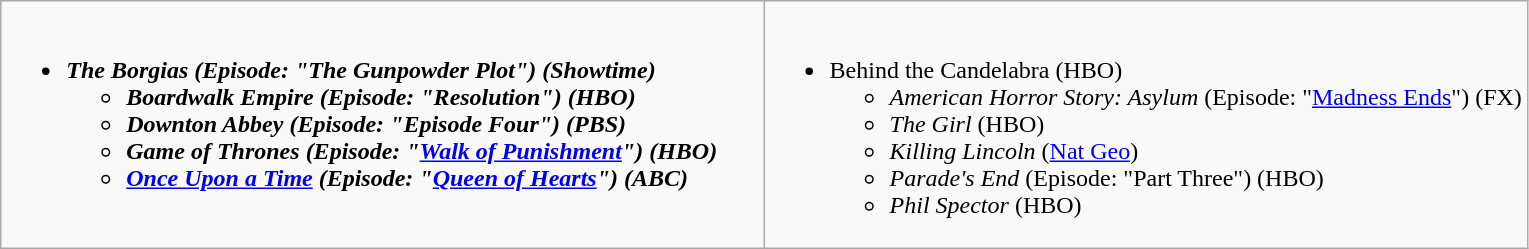<table class="wikitable">
<tr>
<td style="vertical-align:top;" width="50%"><br><ul><li><strong><em>The Borgias<em> (Episode: "The Gunpowder Plot") (Showtime)<strong><ul><li></em>Boardwalk Empire<em> (Episode: "Resolution") (HBO)</li><li></em>Downton Abbey<em> (Episode: "Episode Four") (PBS)</li><li></em>Game of Thrones<em> (Episode: "<a href='#'>Walk of Punishment</a>") (HBO)</li><li></em><a href='#'>Once Upon a Time</a><em> (Episode: "<a href='#'>Queen of Hearts</a>") (ABC)</li></ul></li></ul></td>
<td style="vertical-align:top;" width="50%"><br><ul><li></em></strong>Behind the Candelabra</em> (HBO)</strong><ul><li><em>American Horror Story: Asylum</em> (Episode: "<a href='#'>Madness Ends</a>") (FX)</li><li><em>The Girl</em> (HBO)</li><li><em>Killing Lincoln</em> (<a href='#'>Nat Geo</a>)</li><li><em>Parade's End</em> (Episode: "Part Three") (HBO)</li><li><em>Phil Spector</em> (HBO)</li></ul></li></ul></td>
</tr>
</table>
